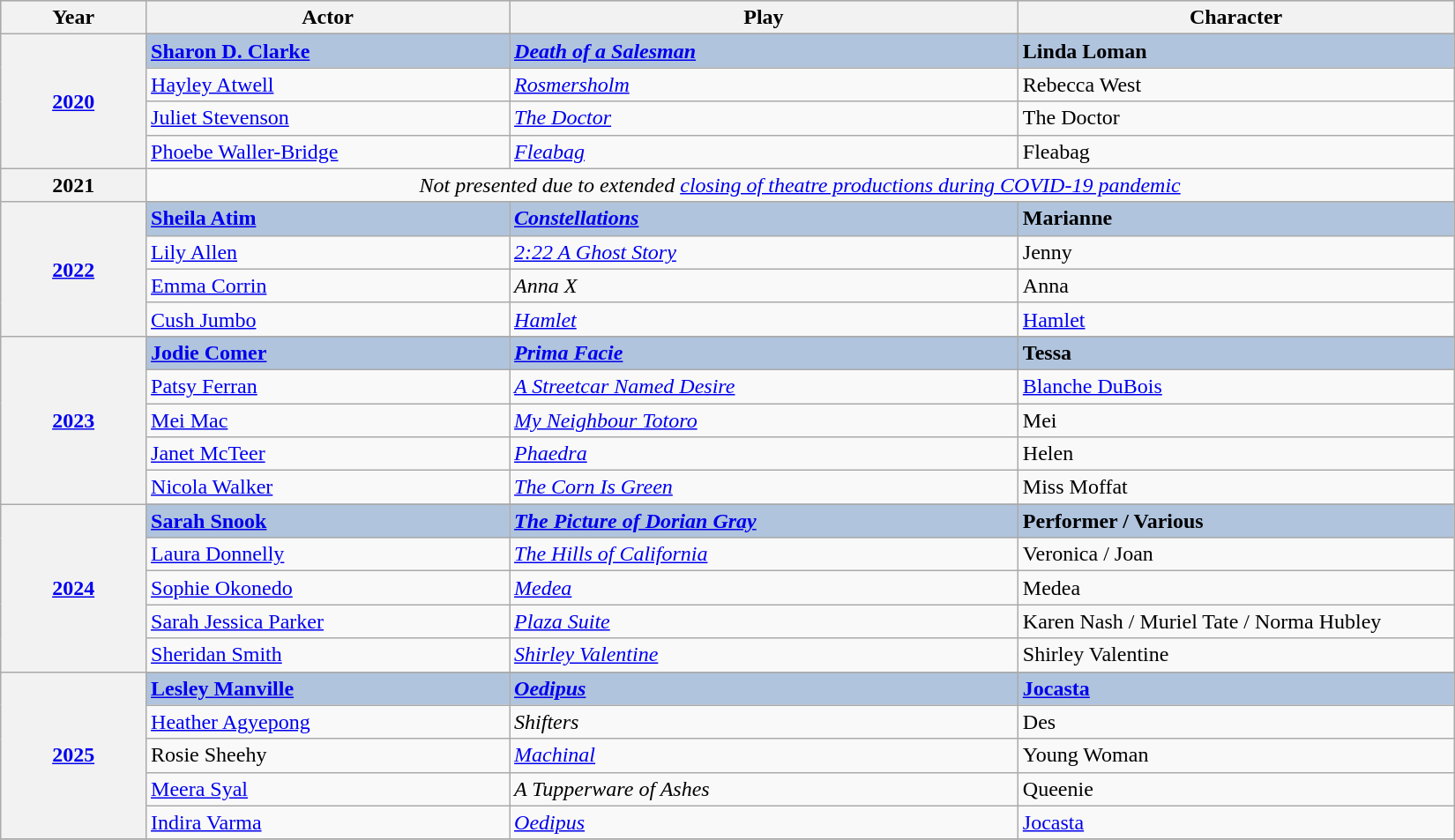<table class="wikitable" style="width:87%;">
<tr style="background:#bebebe;">
<th style="width:10%;">Year</th>
<th style="width:25%;">Actor</th>
<th style="width:35%;">Play</th>
<th style="width:30%;">Character</th>
</tr>
<tr>
<th rowspan="5" style="text-align:center;"><a href='#'>2020</a></th>
</tr>
<tr style="background:#B0C4DE">
<td><strong><a href='#'>Sharon D. Clarke</a></strong></td>
<td><strong><em><a href='#'>Death of a Salesman</a></em></strong></td>
<td><strong>Linda Loman</strong></td>
</tr>
<tr>
<td><a href='#'>Hayley Atwell</a></td>
<td><em><a href='#'>Rosmersholm</a></em></td>
<td>Rebecca West</td>
</tr>
<tr>
<td><a href='#'>Juliet Stevenson</a></td>
<td><em><a href='#'>The Doctor</a></em></td>
<td>The Doctor</td>
</tr>
<tr>
<td><a href='#'>Phoebe Waller-Bridge</a></td>
<td><em><a href='#'>Fleabag</a></em></td>
<td>Fleabag</td>
</tr>
<tr>
<th align="center">2021</th>
<td colspan=3 align="center"><em>Not presented due to extended <a href='#'>closing of theatre productions during COVID-19 pandemic</a></em></td>
</tr>
<tr>
<th rowspan="5"><a href='#'>2022</a> <br> <small>  </small></th>
</tr>
<tr style="background:#B0C4DE">
<td><strong><a href='#'>Sheila Atim</a></strong></td>
<td><strong><em><a href='#'>Constellations</a></em></strong></td>
<td><strong>Marianne</strong></td>
</tr>
<tr>
<td><a href='#'>Lily Allen</a></td>
<td><em><a href='#'>2:22 A Ghost Story</a></em></td>
<td>Jenny</td>
</tr>
<tr>
<td><a href='#'>Emma Corrin</a></td>
<td><em>Anna X</em></td>
<td>Anna</td>
</tr>
<tr>
<td><a href='#'>Cush Jumbo</a></td>
<td><em><a href='#'>Hamlet</a></em></td>
<td><a href='#'>Hamlet</a></td>
</tr>
<tr>
<th rowspan="6"><a href='#'>2023</a></th>
</tr>
<tr style="background:#B0C4DE">
<td><strong><a href='#'>Jodie Comer</a></strong></td>
<td><strong><em><a href='#'>Prima Facie</a></em></strong></td>
<td><strong>Tessa</strong></td>
</tr>
<tr>
<td><a href='#'>Patsy Ferran</a></td>
<td><em><a href='#'>A Streetcar Named Desire</a></em></td>
<td><a href='#'>Blanche DuBois</a></td>
</tr>
<tr>
<td><a href='#'>Mei Mac</a></td>
<td><em><a href='#'>My Neighbour Totoro</a></em></td>
<td>Mei</td>
</tr>
<tr>
<td><a href='#'>Janet McTeer</a></td>
<td><em><a href='#'>Phaedra</a></em> </td>
<td>Helen</td>
</tr>
<tr>
<td><a href='#'>Nicola Walker</a></td>
<td><em><a href='#'>The Corn Is Green</a></em></td>
<td>Miss Moffat</td>
</tr>
<tr>
<th rowspan="6"><a href='#'>2024</a></th>
</tr>
<tr style="background:#B0C4DE">
<td><strong><a href='#'>Sarah Snook</a></strong></td>
<td><strong><em><a href='#'>The Picture of Dorian Gray</a></em></strong></td>
<td><strong>Performer / Various</strong></td>
</tr>
<tr>
<td><a href='#'>Laura Donnelly</a></td>
<td><em><a href='#'>The Hills of California</a></em></td>
<td>Veronica / Joan</td>
</tr>
<tr>
<td><a href='#'>Sophie Okonedo</a></td>
<td><em><a href='#'>Medea</a></em></td>
<td>Medea</td>
</tr>
<tr>
<td><a href='#'>Sarah Jessica Parker</a></td>
<td><em><a href='#'>Plaza Suite</a></em></td>
<td>Karen Nash / Muriel Tate / Norma Hubley</td>
</tr>
<tr>
<td><a href='#'>Sheridan Smith</a></td>
<td><em><a href='#'>Shirley Valentine</a></em></td>
<td>Shirley Valentine</td>
</tr>
<tr>
<th rowspan="6"><a href='#'>2025</a></th>
</tr>
<tr style="background:#B0C4DE">
<td><strong> <a href='#'>Lesley Manville</a> </strong></td>
<td><strong> <em><a href='#'>Oedipus</a></em> </strong></td>
<td><strong> <a href='#'>Jocasta</a> </strong></td>
</tr>
<tr>
<td><a href='#'>Heather Agyepong</a></td>
<td><em>Shifters</em></td>
<td>Des</td>
</tr>
<tr>
<td>Rosie Sheehy</td>
<td><em><a href='#'>Machinal</a></em></td>
<td>Young Woman</td>
</tr>
<tr>
<td><a href='#'>Meera Syal</a></td>
<td><em>A Tupperware of Ashes</em></td>
<td>Queenie</td>
</tr>
<tr>
<td><a href='#'>Indira Varma</a></td>
<td><em><a href='#'>Oedipus</a></em></td>
<td><a href='#'>Jocasta</a></td>
</tr>
<tr>
</tr>
</table>
